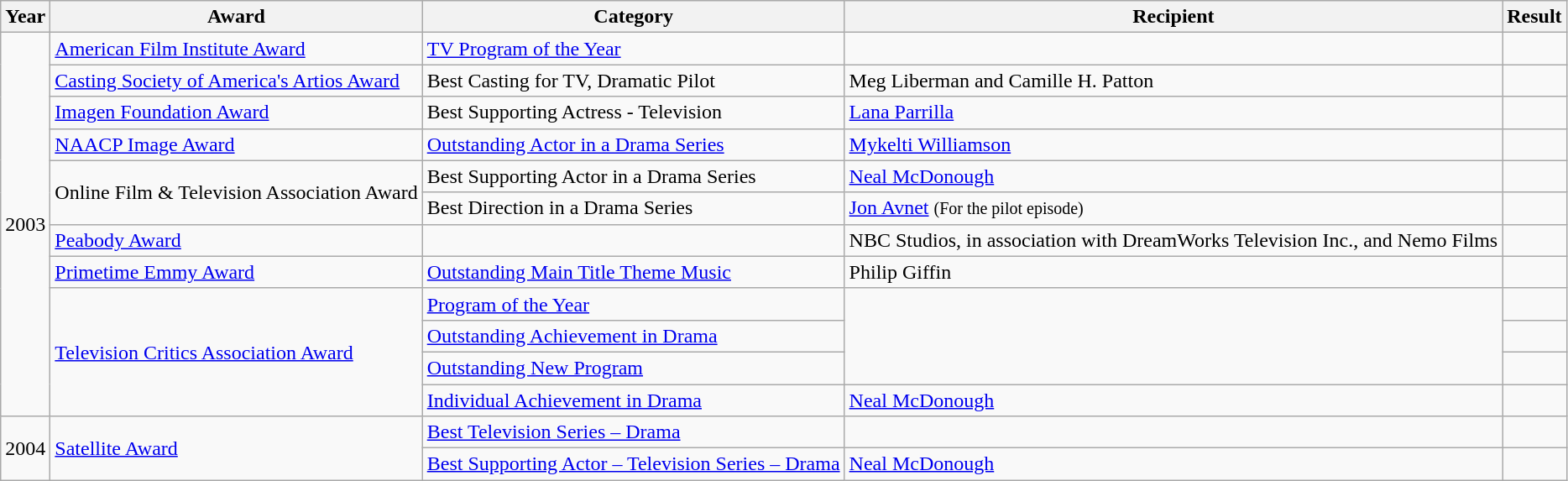<table class="wikitable">
<tr>
<th>Year</th>
<th>Award</th>
<th>Category</th>
<th>Recipient</th>
<th>Result</th>
</tr>
<tr>
<td rowspan=12>2003</td>
<td><a href='#'>American Film Institute Award</a></td>
<td><a href='#'>TV Program of the Year</a></td>
<td></td>
<td></td>
</tr>
<tr>
<td><a href='#'>Casting Society of America's Artios Award</a></td>
<td>Best Casting for TV, Dramatic Pilot</td>
<td>Meg Liberman and Camille H. Patton</td>
<td></td>
</tr>
<tr>
<td><a href='#'>Imagen Foundation Award</a></td>
<td>Best Supporting Actress - Television</td>
<td><a href='#'>Lana Parrilla</a></td>
<td></td>
</tr>
<tr>
<td><a href='#'>NAACP Image Award</a></td>
<td><a href='#'>Outstanding Actor in a Drama Series</a></td>
<td><a href='#'>Mykelti Williamson</a></td>
<td></td>
</tr>
<tr>
<td rowspan=2>Online Film & Television Association Award</td>
<td>Best Supporting Actor in a Drama Series</td>
<td><a href='#'>Neal McDonough</a></td>
<td></td>
</tr>
<tr>
<td>Best Direction in a Drama Series</td>
<td><a href='#'>Jon Avnet</a> <small>(For the pilot episode)</small></td>
<td></td>
</tr>
<tr>
<td><a href='#'>Peabody Award</a></td>
<td></td>
<td>NBC Studios, in association with DreamWorks Television Inc., and Nemo Films</td>
<td></td>
</tr>
<tr>
<td><a href='#'>Primetime Emmy Award</a></td>
<td><a href='#'>Outstanding Main Title Theme Music</a></td>
<td>Philip Giffin</td>
<td></td>
</tr>
<tr>
<td rowspan=4><a href='#'>Television Critics Association Award</a></td>
<td><a href='#'>Program of the Year</a></td>
<td rowspan=3></td>
<td></td>
</tr>
<tr>
<td><a href='#'>Outstanding Achievement in Drama</a></td>
<td></td>
</tr>
<tr>
<td><a href='#'>Outstanding New Program</a></td>
<td></td>
</tr>
<tr>
<td><a href='#'>Individual Achievement in Drama</a></td>
<td><a href='#'>Neal McDonough</a></td>
<td></td>
</tr>
<tr>
<td rowspan=2>2004</td>
<td rowspan=2><a href='#'>Satellite Award</a></td>
<td><a href='#'>Best Television Series – Drama</a></td>
<td></td>
<td></td>
</tr>
<tr>
<td><a href='#'>Best Supporting Actor – Television Series – Drama</a></td>
<td><a href='#'>Neal McDonough</a></td>
<td></td>
</tr>
</table>
